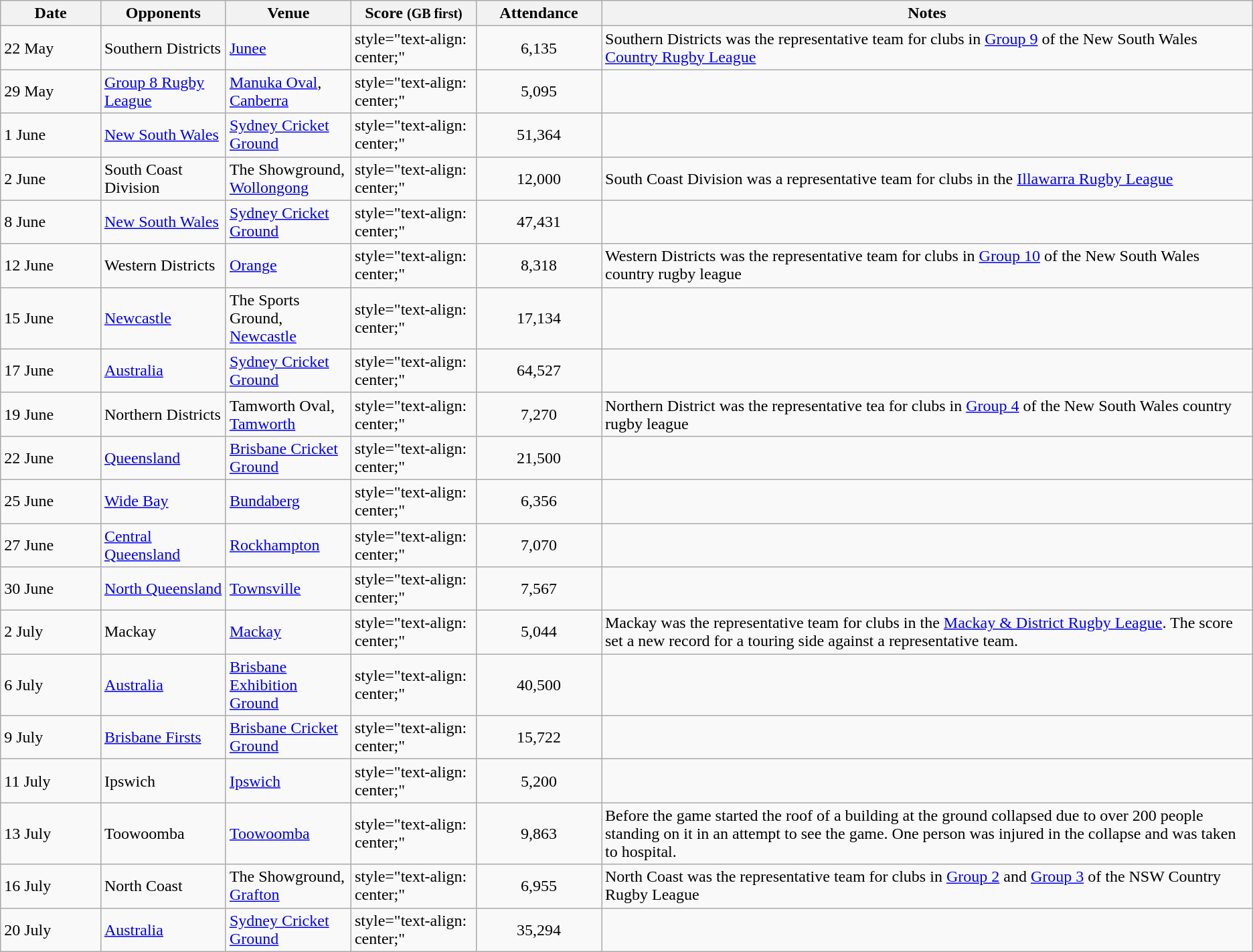<table class="wikitable">
<tr>
<th style="width: 8%;">Date</th>
<th style="width: 10%;">Opponents</th>
<th style="width: 10%;">Venue</th>
<th style="width: 10%;">Score <small>(GB first)</small></th>
<th style="width: 10%;">Attendance</th>
<th style="width: 52%;">Notes</th>
</tr>
<tr>
<td>22 May</td>
<td>Southern Districts</td>
<td><a href='#'>Junee</a></td>
<td>style="text-align: center;"  </td>
<td style="text-align: center;">6,135</td>
<td>Southern Districts was the representative team for clubs in <a href='#'>Group 9</a> of the New South Wales <a href='#'>Country Rugby League</a></td>
</tr>
<tr>
<td>29 May</td>
<td><a href='#'>Group 8 Rugby League</a></td>
<td><a href='#'>Manuka Oval</a>, <a href='#'>Canberra</a></td>
<td>style="text-align: center;"  </td>
<td style="text-align: center;">5,095</td>
<td></td>
</tr>
<tr>
<td>1 June</td>
<td><a href='#'>New South Wales</a></td>
<td><a href='#'>Sydney Cricket Ground</a></td>
<td>style="text-align: center;"  </td>
<td style="text-align: center;">51,364</td>
<td></td>
</tr>
<tr>
<td>2 June</td>
<td>South Coast Division</td>
<td>The Showground, <a href='#'>Wollongong</a></td>
<td>style="text-align: center;"  </td>
<td style="text-align: center;">12,000</td>
<td>South Coast Division was a representative team for clubs in the <a href='#'>Illawarra Rugby League</a></td>
</tr>
<tr>
<td>8 June</td>
<td><a href='#'>New South Wales</a></td>
<td><a href='#'>Sydney Cricket Ground</a></td>
<td>style="text-align: center;"  </td>
<td style="text-align: center;">47,431</td>
<td></td>
</tr>
<tr>
<td>12 June</td>
<td>Western Districts</td>
<td><a href='#'>Orange</a></td>
<td>style="text-align: center;"  </td>
<td style="text-align: center;">8,318</td>
<td>Western Districts was the representative team for clubs in <a href='#'>Group 10</a> of the New South Wales country rugby league</td>
</tr>
<tr>
<td>15  June</td>
<td><a href='#'>Newcastle</a></td>
<td>The Sports Ground, <a href='#'>Newcastle</a></td>
<td>style="text-align: center;"  </td>
<td style="text-align: center;">17,134</td>
<td></td>
</tr>
<tr>
<td>17 June</td>
<td><a href='#'>Australia</a></td>
<td><a href='#'>Sydney Cricket Ground</a></td>
<td>style="text-align: center;"  </td>
<td style="text-align: center;">64,527</td>
<td></td>
</tr>
<tr>
<td>19 June</td>
<td>Northern Districts</td>
<td>Tamworth Oval, <a href='#'>Tamworth</a></td>
<td>style="text-align: center;"  </td>
<td style="text-align: center;">7,270</td>
<td>Northern District was the representative tea for clubs in <a href='#'>Group 4</a> of the New South Wales country rugby league</td>
</tr>
<tr>
<td>22 June</td>
<td><a href='#'>Queensland</a></td>
<td><a href='#'>Brisbane Cricket Ground</a></td>
<td>style="text-align: center;"  </td>
<td style="text-align: center;">21,500</td>
<td></td>
</tr>
<tr>
<td>25 June</td>
<td><a href='#'>Wide Bay</a></td>
<td><a href='#'>Bundaberg</a></td>
<td>style="text-align: center;"  </td>
<td style="text-align: center;">6,356</td>
<td></td>
</tr>
<tr>
<td>27 June</td>
<td><a href='#'>Central Queensland</a></td>
<td><a href='#'>Rockhampton</a></td>
<td>style="text-align: center;"  </td>
<td style="text-align: center;">7,070</td>
<td></td>
</tr>
<tr>
<td>30 June</td>
<td><a href='#'>North Queensland</a></td>
<td><a href='#'>Townsville</a></td>
<td>style="text-align: center;"  </td>
<td style="text-align: center;">7,567</td>
<td></td>
</tr>
<tr>
<td>2 July</td>
<td>Mackay</td>
<td><a href='#'>Mackay</a></td>
<td>style="text-align: center;"  </td>
<td style="text-align: center;">5,044</td>
<td>Mackay was the representative team for clubs in the <a href='#'>Mackay & District Rugby League</a>. The score set a new record for a touring side against a representative team.</td>
</tr>
<tr>
<td>6 July</td>
<td><a href='#'>Australia</a></td>
<td><a href='#'>Brisbane Exhibition Ground</a></td>
<td>style="text-align: center;"  </td>
<td style="text-align: center;">40,500</td>
<td></td>
</tr>
<tr>
<td>9 July</td>
<td><a href='#'>Brisbane Firsts</a></td>
<td><a href='#'>Brisbane Cricket Ground</a></td>
<td>style="text-align: center;"  </td>
<td style="text-align: center;">15,722</td>
<td></td>
</tr>
<tr>
<td>11 July</td>
<td>Ipswich</td>
<td><a href='#'>Ipswich</a></td>
<td>style="text-align: center;"  </td>
<td style="text-align: center;">5,200</td>
<td></td>
</tr>
<tr>
<td>13 July</td>
<td>Toowoomba</td>
<td><a href='#'>Toowoomba</a></td>
<td>style="text-align: center;"  </td>
<td style="text-align: center;">9,863</td>
<td>Before the game started the roof of a building at the ground collapsed due to over 200 people standing on it in an attempt to see the game.  One person was injured in the collapse and was taken to hospital.</td>
</tr>
<tr>
<td>16 July</td>
<td>North Coast</td>
<td>The Showground, <a href='#'>Grafton</a></td>
<td>style="text-align: center;"  </td>
<td style="text-align: center;">6,955</td>
<td>North Coast was the representative team for clubs in <a href='#'>Group 2</a> and <a href='#'>Group 3</a> of the NSW Country Rugby League</td>
</tr>
<tr>
<td>20 July</td>
<td><a href='#'>Australia</a></td>
<td><a href='#'>Sydney Cricket Ground</a></td>
<td>style="text-align: center;"  </td>
<td style="text-align: center;">35,294</td>
<td></td>
</tr>
</table>
